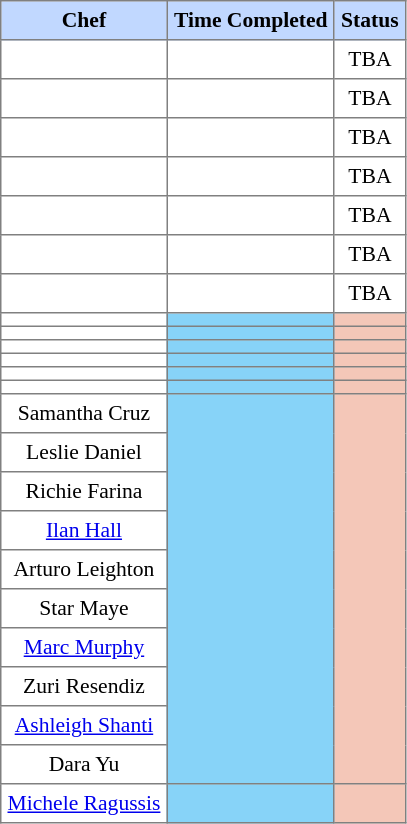<table class="sortable" border="1" cellpadding="4" cellspacing="0" style="text-align:center; font-size:90%; border-collapse:collapse;">
<tr style="background:#C1D8FF;">
<th>Chef</th>
<th>Time Completed</th>
<th>Status</th>
</tr>
<tr>
<td></td>
<td></td>
<td>TBA</td>
</tr>
<tr>
<td></td>
<td></td>
<td>TBA</td>
</tr>
<tr>
<td></td>
<td></td>
<td>TBA</td>
</tr>
<tr>
<td></td>
<td></td>
<td>TBA</td>
</tr>
<tr>
<td></td>
<td></td>
<td>TBA</td>
</tr>
<tr>
<td></td>
<td></td>
<td>TBA</td>
</tr>
<tr>
<td></td>
<td></td>
<td>TBA</td>
</tr>
<tr>
<td></td>
<td style="background:#87D3F8;"></td>
<td style="background:#f4c7b8; text-align:center;"></td>
</tr>
<tr>
<td></td>
<td style="background:#87D3F8;"></td>
<td style="background:#f4c7b8; text-align:center;"></td>
</tr>
<tr>
<td></td>
<td style="background:#87D3F8;"></td>
<td style="background:#f4c7b8; text-align:center;"></td>
</tr>
<tr>
<td></td>
<td style="background:#87D3F8;"></td>
<td style="background:#f4c7b8; text-align:center;"></td>
</tr>
<tr>
<td></td>
<td style="background:#87D3F8;"></td>
<td style="background:#f4c7b8; text-align:center;"></td>
</tr>
<tr>
<td></td>
<td style="background:#87D3F8;"></td>
<td style="background:#f4c7b8; text-align:center;"></td>
</tr>
<tr>
<td>Samantha Cruz</td>
<td rowspan="10" style="background:#87D3F8;"></td>
<td style="background:#f4c7b8; text-align:center;" rowspan="10"></td>
</tr>
<tr>
<td>Leslie Daniel</td>
</tr>
<tr>
<td>Richie Farina</td>
</tr>
<tr>
<td><a href='#'>Ilan Hall</a></td>
</tr>
<tr>
<td>Arturo Leighton</td>
</tr>
<tr>
<td>Star Maye</td>
</tr>
<tr>
<td><a href='#'>Marc Murphy</a></td>
</tr>
<tr>
<td>Zuri Resendiz</td>
</tr>
<tr>
<td><a href='#'>Ashleigh Shanti</a></td>
</tr>
<tr>
<td>Dara Yu</td>
</tr>
<tr>
<td><a href='#'>Michele Ragussis</a></td>
<td style="background:#87D3F8;"></td>
<td style="background:#f4c7b8; text-align:center;"></td>
</tr>
</table>
